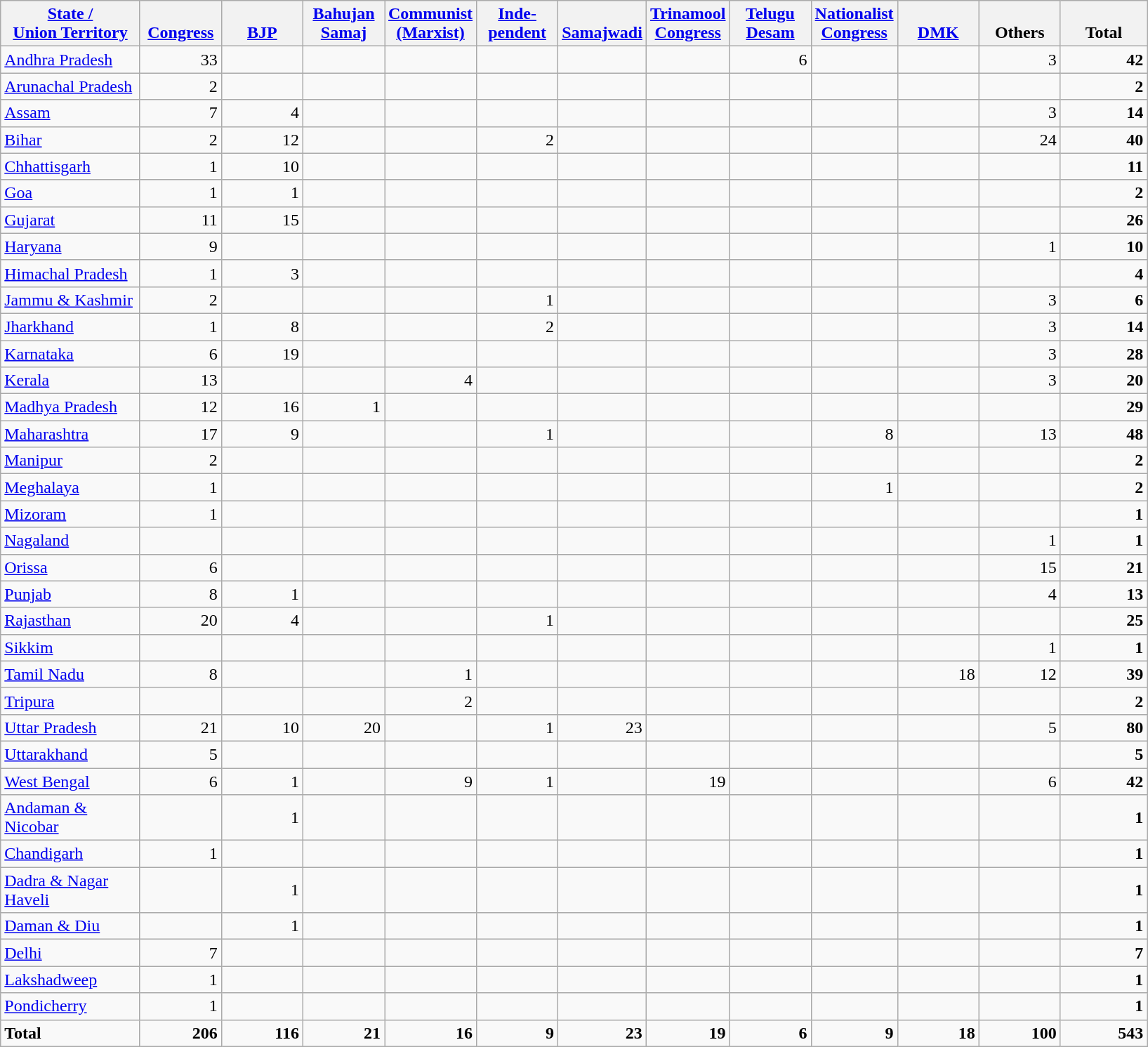<table class="wikitable sortable" border="1" style="text-align:right;">
<tr>
<th width="125"><a href='#'>State /<br>Union Territory</a><br></th>
<th valign=bottom width="70"><a href='#'>Congress</a><br></th>
<th valign=bottom width="70"><a href='#'>BJP</a><br></th>
<th width="70"><a href='#'>Bahujan<br>Samaj</a><br></th>
<th width="70"><a href='#'>Communist<br>(Marxist)</a><br></th>
<th valign=bottom width="70"><a href='#'>Inde-<br>pendent</a><br></th>
<th valign=bottom width="70"><a href='#'>Samajwadi</a><br></th>
<th width="70"><a href='#'>Trinamool<br>Congress</a><br></th>
<th width="70"><a href='#'>Telugu<br>Desam</a><br></th>
<th width="70"><a href='#'>Nationalist<br>Congress</a><br></th>
<th valign=bottom width="70"><a href='#'>DMK</a><br></th>
<th valign=bottom width="70">Others<br></th>
<th valign=bottom width="75">Total<br></th>
</tr>
<tr>
<td align=left><a href='#'>Andhra Pradesh</a></td>
<td>33</td>
<td></td>
<td></td>
<td></td>
<td></td>
<td></td>
<td></td>
<td>6</td>
<td></td>
<td></td>
<td>3</td>
<td><strong>42</strong></td>
</tr>
<tr>
<td align=left><a href='#'>Arunachal Pradesh</a></td>
<td>2</td>
<td></td>
<td></td>
<td></td>
<td></td>
<td></td>
<td></td>
<td></td>
<td></td>
<td></td>
<td></td>
<td><strong>2</strong></td>
</tr>
<tr>
<td align=left><a href='#'>Assam</a></td>
<td>7</td>
<td>4</td>
<td></td>
<td></td>
<td></td>
<td></td>
<td></td>
<td></td>
<td></td>
<td></td>
<td>3</td>
<td><strong>14</strong></td>
</tr>
<tr>
<td align=left><a href='#'>Bihar</a></td>
<td>2</td>
<td>12</td>
<td></td>
<td></td>
<td>2</td>
<td></td>
<td></td>
<td></td>
<td></td>
<td></td>
<td>24</td>
<td><strong>40</strong></td>
</tr>
<tr>
<td align=left><a href='#'>Chhattisgarh</a></td>
<td>1</td>
<td>10</td>
<td></td>
<td></td>
<td></td>
<td></td>
<td></td>
<td></td>
<td></td>
<td></td>
<td></td>
<td><strong>11</strong></td>
</tr>
<tr>
<td align=left><a href='#'>Goa</a></td>
<td>1</td>
<td>1</td>
<td></td>
<td></td>
<td></td>
<td></td>
<td></td>
<td></td>
<td></td>
<td></td>
<td></td>
<td><strong>2</strong></td>
</tr>
<tr>
<td align=left><a href='#'>Gujarat</a></td>
<td>11</td>
<td>15</td>
<td></td>
<td></td>
<td></td>
<td></td>
<td></td>
<td></td>
<td></td>
<td></td>
<td></td>
<td><strong>26</strong></td>
</tr>
<tr>
<td align=left><a href='#'>Haryana</a></td>
<td>9</td>
<td></td>
<td></td>
<td></td>
<td></td>
<td></td>
<td></td>
<td></td>
<td></td>
<td></td>
<td>1</td>
<td><strong>10</strong></td>
</tr>
<tr>
<td align=left><a href='#'>Himachal Pradesh</a></td>
<td>1</td>
<td>3</td>
<td></td>
<td></td>
<td></td>
<td></td>
<td></td>
<td></td>
<td></td>
<td></td>
<td></td>
<td><strong>4</strong></td>
</tr>
<tr>
<td align=left><a href='#'>Jammu & Kashmir</a></td>
<td>2</td>
<td></td>
<td></td>
<td></td>
<td>1</td>
<td></td>
<td></td>
<td></td>
<td></td>
<td></td>
<td>3</td>
<td><strong>6</strong></td>
</tr>
<tr>
<td align=left><a href='#'>Jharkhand</a></td>
<td>1</td>
<td>8</td>
<td></td>
<td></td>
<td>2</td>
<td></td>
<td></td>
<td></td>
<td></td>
<td></td>
<td>3</td>
<td><strong>14</strong></td>
</tr>
<tr>
<td align=left><a href='#'>Karnataka</a></td>
<td>6</td>
<td>19</td>
<td></td>
<td></td>
<td></td>
<td></td>
<td></td>
<td></td>
<td></td>
<td></td>
<td>3</td>
<td><strong>28</strong></td>
</tr>
<tr>
<td align=left><a href='#'>Kerala</a></td>
<td>13</td>
<td></td>
<td></td>
<td>4</td>
<td></td>
<td></td>
<td></td>
<td></td>
<td></td>
<td></td>
<td>3</td>
<td><strong>20</strong></td>
</tr>
<tr>
<td align=left><a href='#'>Madhya Pradesh</a></td>
<td>12</td>
<td>16</td>
<td>1</td>
<td></td>
<td></td>
<td></td>
<td></td>
<td></td>
<td></td>
<td></td>
<td></td>
<td><strong>29</strong></td>
</tr>
<tr>
<td align=left><a href='#'>Maharashtra</a></td>
<td>17</td>
<td>9</td>
<td></td>
<td></td>
<td>1</td>
<td></td>
<td></td>
<td></td>
<td>8</td>
<td></td>
<td>13</td>
<td><strong>48</strong></td>
</tr>
<tr>
<td align=left><a href='#'>Manipur</a></td>
<td>2</td>
<td></td>
<td></td>
<td></td>
<td></td>
<td></td>
<td></td>
<td></td>
<td></td>
<td></td>
<td></td>
<td><strong>2</strong></td>
</tr>
<tr>
<td align=left><a href='#'>Meghalaya</a></td>
<td>1</td>
<td></td>
<td></td>
<td></td>
<td></td>
<td></td>
<td></td>
<td></td>
<td>1</td>
<td></td>
<td></td>
<td><strong>2</strong></td>
</tr>
<tr>
<td align=left><a href='#'>Mizoram</a></td>
<td>1</td>
<td></td>
<td></td>
<td></td>
<td></td>
<td></td>
<td></td>
<td></td>
<td></td>
<td></td>
<td></td>
<td><strong>1</strong></td>
</tr>
<tr>
<td align=left><a href='#'>Nagaland</a></td>
<td></td>
<td></td>
<td></td>
<td></td>
<td></td>
<td></td>
<td></td>
<td></td>
<td></td>
<td></td>
<td>1</td>
<td><strong>1</strong></td>
</tr>
<tr>
<td align=left><a href='#'>Orissa</a></td>
<td>6</td>
<td></td>
<td></td>
<td></td>
<td></td>
<td></td>
<td></td>
<td></td>
<td></td>
<td></td>
<td>15</td>
<td><strong>21</strong></td>
</tr>
<tr>
<td align=left><a href='#'>Punjab</a></td>
<td>8</td>
<td>1</td>
<td></td>
<td></td>
<td></td>
<td></td>
<td></td>
<td></td>
<td></td>
<td></td>
<td>4</td>
<td><strong>13</strong></td>
</tr>
<tr>
<td align=left><a href='#'>Rajasthan</a></td>
<td>20</td>
<td>4</td>
<td></td>
<td></td>
<td>1</td>
<td></td>
<td></td>
<td></td>
<td></td>
<td></td>
<td></td>
<td><strong>25</strong></td>
</tr>
<tr>
<td align=left><a href='#'>Sikkim</a></td>
<td></td>
<td></td>
<td></td>
<td></td>
<td></td>
<td></td>
<td></td>
<td></td>
<td></td>
<td></td>
<td>1</td>
<td><strong>1</strong></td>
</tr>
<tr>
<td align=left><a href='#'>Tamil Nadu</a></td>
<td>8</td>
<td></td>
<td></td>
<td>1</td>
<td></td>
<td></td>
<td></td>
<td></td>
<td></td>
<td>18</td>
<td>12</td>
<td><strong>39</strong></td>
</tr>
<tr>
<td align=left><a href='#'>Tripura</a></td>
<td></td>
<td></td>
<td></td>
<td>2</td>
<td></td>
<td></td>
<td></td>
<td></td>
<td></td>
<td></td>
<td></td>
<td><strong>2</strong></td>
</tr>
<tr>
<td align=left><a href='#'>Uttar Pradesh</a></td>
<td>21</td>
<td>10</td>
<td>20</td>
<td></td>
<td>1</td>
<td>23</td>
<td></td>
<td></td>
<td></td>
<td></td>
<td>5</td>
<td><strong>80</strong></td>
</tr>
<tr>
<td align=left><a href='#'>Uttarakhand</a></td>
<td>5</td>
<td></td>
<td></td>
<td></td>
<td></td>
<td></td>
<td></td>
<td></td>
<td></td>
<td></td>
<td></td>
<td><strong>5</strong></td>
</tr>
<tr>
<td align=left><a href='#'>West Bengal</a></td>
<td>6</td>
<td>1</td>
<td></td>
<td>9</td>
<td>1</td>
<td></td>
<td>19</td>
<td></td>
<td></td>
<td></td>
<td>6</td>
<td><strong>42</strong></td>
</tr>
<tr>
<td align=left><a href='#'>Andaman & Nicobar</a></td>
<td></td>
<td>1</td>
<td></td>
<td></td>
<td></td>
<td></td>
<td></td>
<td></td>
<td></td>
<td></td>
<td></td>
<td><strong>1</strong></td>
</tr>
<tr>
<td align=left><a href='#'>Chandigarh</a></td>
<td>1</td>
<td></td>
<td></td>
<td></td>
<td></td>
<td></td>
<td></td>
<td></td>
<td></td>
<td></td>
<td></td>
<td><strong>1</strong></td>
</tr>
<tr>
<td align=left><a href='#'>Dadra & Nagar Haveli</a></td>
<td></td>
<td>1</td>
<td></td>
<td></td>
<td></td>
<td></td>
<td></td>
<td></td>
<td></td>
<td></td>
<td></td>
<td><strong>1</strong></td>
</tr>
<tr>
<td align=left><a href='#'>Daman & Diu</a></td>
<td></td>
<td>1</td>
<td></td>
<td></td>
<td></td>
<td></td>
<td></td>
<td></td>
<td></td>
<td></td>
<td></td>
<td><strong>1</strong></td>
</tr>
<tr>
<td align=left><a href='#'>Delhi</a></td>
<td>7</td>
<td></td>
<td></td>
<td></td>
<td></td>
<td></td>
<td></td>
<td></td>
<td></td>
<td></td>
<td></td>
<td><strong>7</strong></td>
</tr>
<tr>
<td align=left><a href='#'>Lakshadweep</a></td>
<td>1</td>
<td></td>
<td></td>
<td></td>
<td></td>
<td></td>
<td></td>
<td></td>
<td></td>
<td></td>
<td></td>
<td><strong>1</strong></td>
</tr>
<tr>
<td align=left><a href='#'>Pondicherry</a></td>
<td>1</td>
<td></td>
<td></td>
<td></td>
<td></td>
<td></td>
<td></td>
<td></td>
<td></td>
<td></td>
<td></td>
<td><strong>1</strong></td>
</tr>
<tr class="sortbottom">
<td align=left><strong> Total</strong></td>
<td><strong>206</strong></td>
<td><strong>116</strong></td>
<td><strong>21</strong></td>
<td><strong>16</strong></td>
<td><strong>9</strong></td>
<td><strong>23</strong></td>
<td><strong>19</strong></td>
<td><strong>6</strong></td>
<td><strong>9</strong></td>
<td><strong>18</strong></td>
<td><strong>100</strong></td>
<td><strong>543</strong></td>
</tr>
</table>
